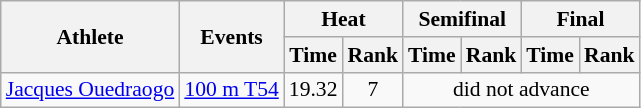<table class=wikitable style="font-size:90%">
<tr>
<th rowspan="2">Athlete</th>
<th rowspan="2">Events</th>
<th colspan="2">Heat</th>
<th colspan="2">Semifinal</th>
<th colspan="2">Final</th>
</tr>
<tr>
<th>Time</th>
<th>Rank</th>
<th>Time</th>
<th>Rank</th>
<th>Time</th>
<th>Rank</th>
</tr>
<tr align=center>
<td align="left"><a href='#'>Jacques Ouedraogo</a></td>
<td align="left"><a href='#'>100 m T54</a></td>
<td>19.32</td>
<td>7</td>
<td colspan="4">did not advance</td>
</tr>
</table>
